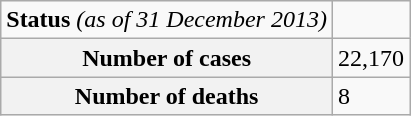<table class="wikitable">
<tr>
<td colspan="1"><strong>Status</strong> <em>(as of 31 December 2013)</em></td>
</tr>
<tr>
<th>Number of cases</th>
<td>22,170</td>
</tr>
<tr>
<th>Number of deaths</th>
<td>8</td>
</tr>
</table>
